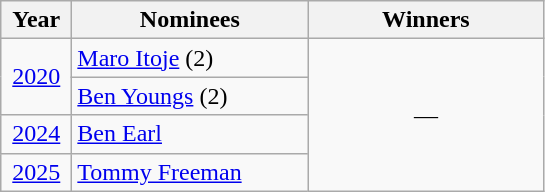<table class="wikitable">
<tr>
<th width=40>Year</th>
<th width=150>Nominees</th>
<th width=150>Winners</th>
</tr>
<tr>
<td rowspan=2 align=center><a href='#'>2020</a></td>
<td><a href='#'>Maro Itoje</a> (2)</td>
<td rowspan=4 align=center>—</td>
</tr>
<tr>
<td><a href='#'>Ben Youngs</a> (2)</td>
</tr>
<tr>
<td align=center><a href='#'>2024</a></td>
<td><a href='#'>Ben Earl</a></td>
</tr>
<tr>
<td align=center><a href='#'>2025</a></td>
<td><a href='#'>Tommy Freeman</a></td>
</tr>
</table>
